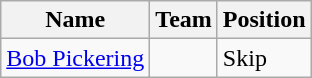<table class="wikitable">
<tr>
<th><strong>Name</strong></th>
<th><strong>Team</strong></th>
<th><strong>Position</strong></th>
</tr>
<tr>
<td><a href='#'>Bob Pickering</a></td>
<td></td>
<td>Skip</td>
</tr>
</table>
